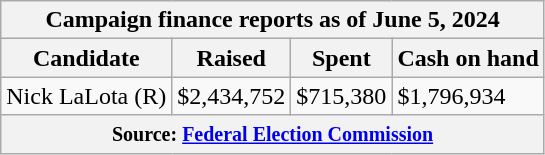<table class="wikitable sortable">
<tr>
<th colspan=4>Campaign finance reports as of June 5, 2024</th>
</tr>
<tr style="text-align:center;">
<th>Candidate</th>
<th>Raised</th>
<th>Spent</th>
<th>Cash on hand</th>
</tr>
<tr>
<td>Nick LaLota (R)</td>
<td>$2,434,752</td>
<td>$715,380</td>
<td>$1,796,934</td>
</tr>
<tr>
<th colspan="4"><small>Source: <a href='#'>Federal Election Commission</a></small></th>
</tr>
</table>
